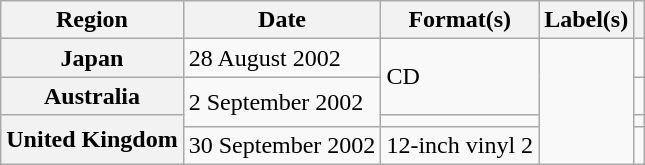<table class="wikitable plainrowheaders">
<tr>
<th scope="col">Region</th>
<th scope="col">Date</th>
<th scope="col">Format(s)</th>
<th scope="col">Label(s)</th>
<th scope="col"></th>
</tr>
<tr>
<th scope="row">Japan</th>
<td>28 August 2002</td>
<td rowspan="2">CD</td>
<td rowspan="4"></td>
<td></td>
</tr>
<tr>
<th scope="row">Australia</th>
<td rowspan="2">2 September 2002</td>
<td></td>
</tr>
<tr>
<th scope="row" rowspan="2">United Kingdom</th>
<td></td>
<td></td>
</tr>
<tr>
<td>30 September 2002</td>
<td>12-inch vinyl 2</td>
<td></td>
</tr>
</table>
